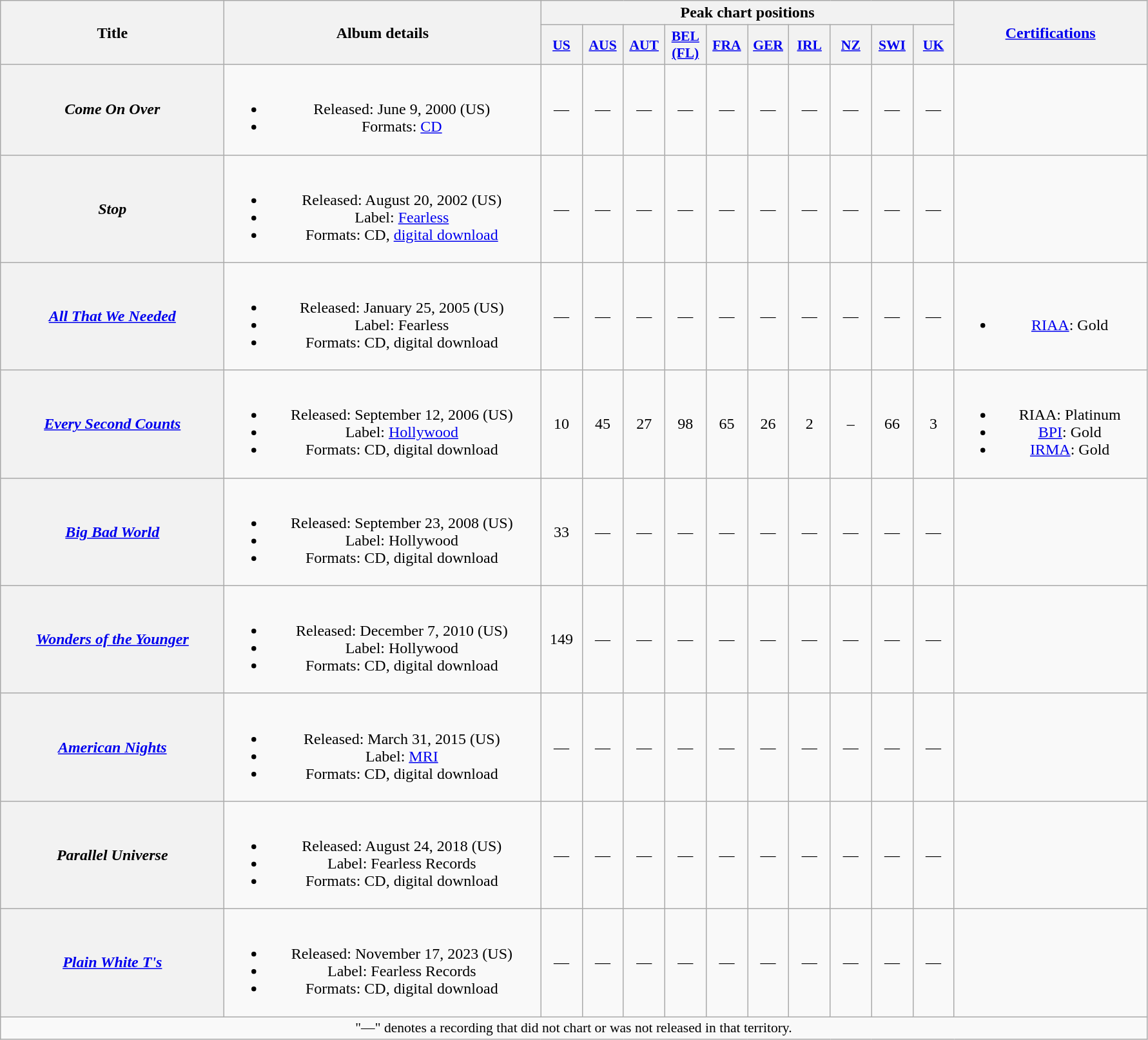<table class="wikitable plainrowheaders" style="text-align:center;">
<tr>
<th scope="col" rowspan="2" style="width:14em;">Title</th>
<th scope="col" rowspan="2" style="width:20em;">Album details</th>
<th scope="col" colspan="10">Peak chart positions</th>
<th scope="col" rowspan="2" style="width:12em;"><a href='#'>Certifications</a></th>
</tr>
<tr>
<th scope="col" style="width:2.5em;font-size:90%;"><a href='#'>US</a><br></th>
<th scope="col" style="width:2.5em;font-size:90%;"><a href='#'>AUS</a><br></th>
<th scope="col" style="width:2.5em;font-size:90%;"><a href='#'>AUT</a><br></th>
<th scope="col" style="width:2.5em;font-size:90%;"><a href='#'>BEL<br>(FL)</a><br></th>
<th scope="col" style="width:2.5em;font-size:90%;"><a href='#'>FRA</a><br></th>
<th scope="col" style="width:2.5em;font-size:90%;"><a href='#'>GER</a><br></th>
<th scope="col" style="width:2.5em;font-size:90%;"><a href='#'>IRL</a><br></th>
<th scope="col" style="width:2.5em;font-size:90%;"><a href='#'>NZ</a><br></th>
<th scope="col" style="width:2.5em;font-size:90%;"><a href='#'>SWI</a><br></th>
<th scope="col" style="width:2.5em;font-size:90%;"><a href='#'>UK</a><br></th>
</tr>
<tr>
<th scope="row"><em>Come On Over</em></th>
<td><br><ul><li>Released: June 9, 2000 <span>(US)</span></li><li>Formats: <a href='#'>CD</a></li></ul></td>
<td>—</td>
<td>—</td>
<td>—</td>
<td>—</td>
<td>—</td>
<td>—</td>
<td>—</td>
<td>—</td>
<td>—</td>
<td>—</td>
<td></td>
</tr>
<tr>
<th scope="row"><em>Stop</em></th>
<td><br><ul><li>Released: August 20, 2002 <span>(US)</span></li><li>Label: <a href='#'>Fearless</a></li><li>Formats: CD, <a href='#'>digital download</a></li></ul></td>
<td>—</td>
<td>—</td>
<td>—</td>
<td>—</td>
<td>—</td>
<td>—</td>
<td>—</td>
<td>—</td>
<td>—</td>
<td>—</td>
<td></td>
</tr>
<tr>
<th scope="row"><em><a href='#'>All That We Needed</a></em></th>
<td><br><ul><li>Released: January 25, 2005 <span>(US)</span></li><li>Label: Fearless</li><li>Formats: CD, digital download</li></ul></td>
<td>—</td>
<td>—</td>
<td>—</td>
<td>—</td>
<td>—</td>
<td>—</td>
<td>—</td>
<td>—</td>
<td>—</td>
<td>—</td>
<td><br><ul><li><a href='#'>RIAA</a>: Gold</li></ul></td>
</tr>
<tr>
<th scope="row"><em><a href='#'>Every Second Counts</a></em></th>
<td><br><ul><li>Released: September 12, 2006 <span>(US)</span></li><li>Label: <a href='#'>Hollywood</a></li><li>Formats: CD, digital download</li></ul></td>
<td>10</td>
<td>45</td>
<td>27</td>
<td>98</td>
<td>65</td>
<td>26</td>
<td>2</td>
<td>–</td>
<td>66</td>
<td>3</td>
<td><br><ul><li>RIAA: Platinum</li><li><a href='#'>BPI</a>: Gold</li><li><a href='#'>IRMA</a>: Gold</li></ul></td>
</tr>
<tr>
<th scope="row"><em><a href='#'>Big Bad World</a></em></th>
<td><br><ul><li>Released: September 23, 2008 <span>(US)</span></li><li>Label: Hollywood</li><li>Formats: CD, digital download</li></ul></td>
<td>33</td>
<td>—</td>
<td>—</td>
<td>—</td>
<td>—</td>
<td>—</td>
<td>—</td>
<td>—</td>
<td>—</td>
<td>—</td>
<td></td>
</tr>
<tr>
<th scope="row"><em><a href='#'>Wonders of the Younger</a></em></th>
<td><br><ul><li>Released: December 7, 2010 <span>(US)</span></li><li>Label: Hollywood</li><li>Formats: CD, digital download</li></ul></td>
<td>149</td>
<td>—</td>
<td>—</td>
<td>—</td>
<td>—</td>
<td>—</td>
<td>—</td>
<td>—</td>
<td>—</td>
<td>—</td>
<td></td>
</tr>
<tr>
<th scope="row"><em><a href='#'>American Nights</a></em></th>
<td><br><ul><li>Released: March 31, 2015 <span>(US)</span></li><li>Label: <a href='#'>MRI</a></li><li>Formats: CD, digital download</li></ul></td>
<td>—</td>
<td>—</td>
<td>—</td>
<td>—</td>
<td>—</td>
<td>—</td>
<td>—</td>
<td>—</td>
<td>—</td>
<td>—</td>
<td></td>
</tr>
<tr>
<th scope="row"><em>Parallel Universe</em></th>
<td><br><ul><li>Released: August 24, 2018 <span>(US)</span></li><li>Label: Fearless Records</li><li>Formats: CD, digital download</li></ul></td>
<td>—</td>
<td>—</td>
<td>—</td>
<td>—</td>
<td>—</td>
<td>—</td>
<td>—</td>
<td>—</td>
<td>—</td>
<td>—</td>
<td></td>
</tr>
<tr>
<th scope="row"><em><a href='#'>Plain White T's</a></em></th>
<td><br><ul><li>Released: November 17, 2023 <span>(US)</span></li><li>Label: Fearless Records</li><li>Formats: CD, digital download</li></ul></td>
<td>—</td>
<td>—</td>
<td>—</td>
<td>—</td>
<td>—</td>
<td>—</td>
<td>—</td>
<td>—</td>
<td>—</td>
<td>—</td>
<td></td>
</tr>
<tr>
<td colspan="15" style="font-size:90%">"—" denotes a recording that did not chart or was not released in that territory.</td>
</tr>
</table>
